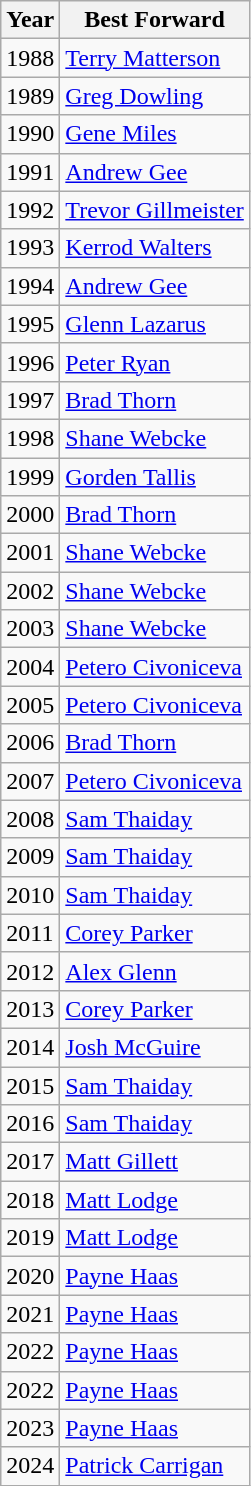<table class="wikitable" align=left>
<tr>
<th>Year</th>
<th>Best Forward</th>
</tr>
<tr>
<td>1988</td>
<td><a href='#'>Terry Matterson</a></td>
</tr>
<tr>
<td>1989</td>
<td><a href='#'>Greg Dowling</a></td>
</tr>
<tr>
<td>1990</td>
<td><a href='#'>Gene Miles</a></td>
</tr>
<tr>
<td>1991</td>
<td><a href='#'>Andrew Gee</a></td>
</tr>
<tr>
<td>1992</td>
<td><a href='#'>Trevor Gillmeister</a></td>
</tr>
<tr>
<td>1993</td>
<td><a href='#'>Kerrod Walters</a></td>
</tr>
<tr>
<td>1994</td>
<td><a href='#'>Andrew Gee</a></td>
</tr>
<tr>
<td>1995</td>
<td><a href='#'>Glenn Lazarus</a></td>
</tr>
<tr>
<td>1996</td>
<td><a href='#'>Peter Ryan</a></td>
</tr>
<tr>
<td>1997</td>
<td><a href='#'>Brad Thorn</a></td>
</tr>
<tr>
<td>1998</td>
<td><a href='#'>Shane Webcke</a></td>
</tr>
<tr>
<td>1999</td>
<td><a href='#'>Gorden Tallis</a></td>
</tr>
<tr>
<td>2000</td>
<td><a href='#'>Brad Thorn</a></td>
</tr>
<tr>
<td>2001</td>
<td><a href='#'>Shane Webcke</a></td>
</tr>
<tr>
<td>2002</td>
<td><a href='#'>Shane Webcke</a></td>
</tr>
<tr>
<td>2003</td>
<td><a href='#'>Shane Webcke</a></td>
</tr>
<tr>
<td>2004</td>
<td><a href='#'>Petero Civoniceva</a></td>
</tr>
<tr>
<td>2005</td>
<td><a href='#'>Petero Civoniceva</a></td>
</tr>
<tr>
<td>2006</td>
<td><a href='#'>Brad Thorn</a></td>
</tr>
<tr>
<td>2007</td>
<td><a href='#'>Petero Civoniceva</a></td>
</tr>
<tr>
<td>2008</td>
<td><a href='#'>Sam Thaiday</a></td>
</tr>
<tr>
<td>2009</td>
<td><a href='#'>Sam Thaiday</a></td>
</tr>
<tr>
<td>2010</td>
<td><a href='#'>Sam Thaiday</a></td>
</tr>
<tr>
<td>2011</td>
<td><a href='#'>Corey Parker</a></td>
</tr>
<tr>
<td>2012</td>
<td><a href='#'>Alex Glenn</a></td>
</tr>
<tr>
<td>2013</td>
<td><a href='#'>Corey Parker</a></td>
</tr>
<tr>
<td>2014</td>
<td><a href='#'>Josh McGuire</a></td>
</tr>
<tr>
<td>2015</td>
<td><a href='#'>Sam Thaiday</a></td>
</tr>
<tr>
<td>2016</td>
<td><a href='#'>Sam Thaiday</a></td>
</tr>
<tr>
<td>2017</td>
<td><a href='#'>Matt Gillett</a></td>
</tr>
<tr>
<td>2018</td>
<td><a href='#'>Matt Lodge</a></td>
</tr>
<tr>
<td>2019</td>
<td><a href='#'>Matt Lodge</a></td>
</tr>
<tr>
<td>2020</td>
<td><a href='#'>Payne Haas</a></td>
</tr>
<tr>
<td>2021</td>
<td><a href='#'>Payne Haas</a></td>
</tr>
<tr>
<td>2022</td>
<td><a href='#'>Payne Haas</a></td>
</tr>
<tr>
<td>2022</td>
<td><a href='#'>Payne Haas</a></td>
</tr>
<tr>
<td>2023</td>
<td><a href='#'>Payne Haas</a></td>
</tr>
<tr>
<td>2024</td>
<td><a href='#'>Patrick Carrigan</a></td>
</tr>
</table>
